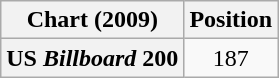<table class="wikitable plainrowheaders" style="text-align:center">
<tr>
<th scope="col">Chart (2009)</th>
<th scope="col">Position</th>
</tr>
<tr>
<th scope="row">US <em>Billboard</em> 200</th>
<td>187</td>
</tr>
</table>
